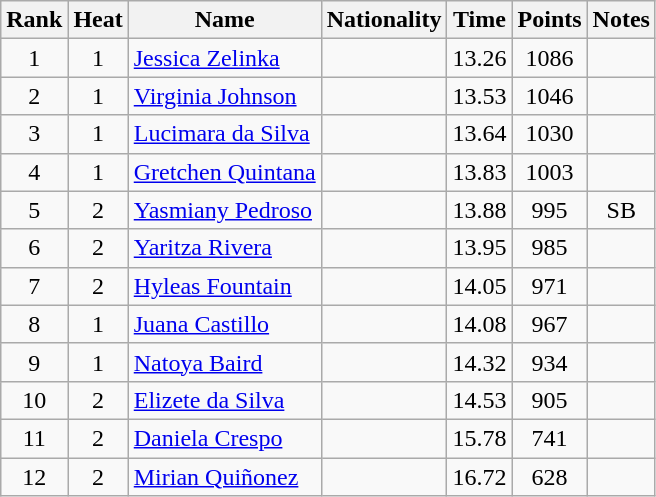<table class="wikitable sortable" style="text-align:center">
<tr>
<th>Rank</th>
<th>Heat</th>
<th>Name</th>
<th>Nationality</th>
<th>Time</th>
<th>Points</th>
<th>Notes</th>
</tr>
<tr>
<td>1</td>
<td>1</td>
<td align="left"><a href='#'>Jessica Zelinka</a></td>
<td align=left></td>
<td>13.26</td>
<td>1086</td>
<td></td>
</tr>
<tr>
<td>2</td>
<td>1</td>
<td align="left"><a href='#'>Virginia Johnson</a></td>
<td align=left></td>
<td>13.53</td>
<td>1046</td>
<td></td>
</tr>
<tr>
<td>3</td>
<td>1</td>
<td align="left"><a href='#'>Lucimara da Silva</a></td>
<td align=left></td>
<td>13.64</td>
<td>1030</td>
<td></td>
</tr>
<tr>
<td>4</td>
<td>1</td>
<td align="left"><a href='#'>Gretchen Quintana</a></td>
<td align=left></td>
<td>13.83</td>
<td>1003</td>
<td></td>
</tr>
<tr>
<td>5</td>
<td>2</td>
<td align="left"><a href='#'>Yasmiany Pedroso</a></td>
<td align=left></td>
<td>13.88</td>
<td>995</td>
<td>SB</td>
</tr>
<tr>
<td>6</td>
<td>2</td>
<td align="left"><a href='#'>Yaritza Rivera</a></td>
<td align=left></td>
<td>13.95</td>
<td>985</td>
<td></td>
</tr>
<tr>
<td>7</td>
<td>2</td>
<td align="left"><a href='#'>Hyleas Fountain</a></td>
<td align=left></td>
<td>14.05</td>
<td>971</td>
<td></td>
</tr>
<tr>
<td>8</td>
<td>1</td>
<td align="left"><a href='#'>Juana Castillo</a></td>
<td align=left></td>
<td>14.08</td>
<td>967</td>
<td></td>
</tr>
<tr>
<td>9</td>
<td>1</td>
<td align="left"><a href='#'>Natoya Baird</a></td>
<td align=left></td>
<td>14.32</td>
<td>934</td>
<td></td>
</tr>
<tr>
<td>10</td>
<td>2</td>
<td align="left"><a href='#'>Elizete da Silva</a></td>
<td align=left></td>
<td>14.53</td>
<td>905</td>
<td></td>
</tr>
<tr>
<td>11</td>
<td>2</td>
<td align="left"><a href='#'>Daniela Crespo</a></td>
<td align=left></td>
<td>15.78</td>
<td>741</td>
<td></td>
</tr>
<tr>
<td>12</td>
<td>2</td>
<td align="left"><a href='#'>Mirian Quiñonez</a></td>
<td align=left></td>
<td>16.72</td>
<td>628</td>
<td></td>
</tr>
</table>
